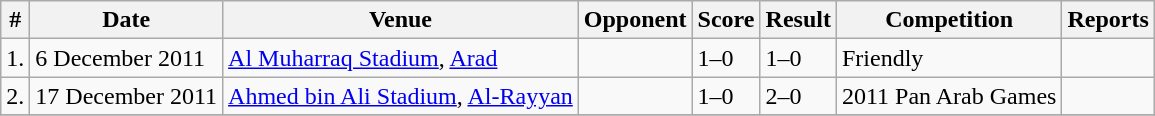<table class="wikitable">
<tr>
<th>#</th>
<th>Date</th>
<th>Venue</th>
<th>Opponent</th>
<th>Score</th>
<th>Result</th>
<th>Competition</th>
<th>Reports</th>
</tr>
<tr>
<td>1.</td>
<td>6 December 2011</td>
<td><a href='#'>Al Muharraq Stadium</a>, <a href='#'>Arad</a></td>
<td></td>
<td>1–0</td>
<td>1–0</td>
<td>Friendly</td>
<td></td>
</tr>
<tr>
<td>2.</td>
<td>17 December 2011</td>
<td><a href='#'>Ahmed bin Ali Stadium</a>, <a href='#'>Al-Rayyan</a></td>
<td></td>
<td>1–0</td>
<td>2–0</td>
<td>2011 Pan Arab Games</td>
<td></td>
</tr>
<tr>
</tr>
</table>
